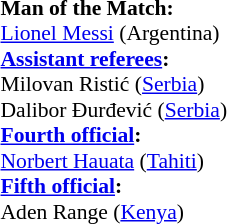<table width=50% style="font-size: 90%">
<tr>
<td><br><strong>Man of the Match:</strong>
<br><a href='#'>Lionel Messi</a> (Argentina)<br><strong><a href='#'>Assistant referees</a>:</strong>
<br>Milovan Ristić (<a href='#'>Serbia</a>)
<br>Dalibor Đurđević (<a href='#'>Serbia</a>)
<br><strong><a href='#'>Fourth official</a>:</strong>
<br><a href='#'>Norbert Hauata</a> (<a href='#'>Tahiti</a>)
<br><strong><a href='#'>Fifth official</a>:</strong>
<br>Aden Range (<a href='#'>Kenya</a>)</td>
</tr>
</table>
